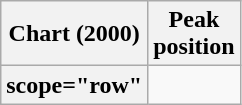<table class="wikitable sortable plainrowheaders" style="text-align:center">
<tr>
<th scope="col">Chart (2000)</th>
<th scope="col">Peak<br>position</th>
</tr>
<tr>
<th>scope="row"</th>
</tr>
</table>
